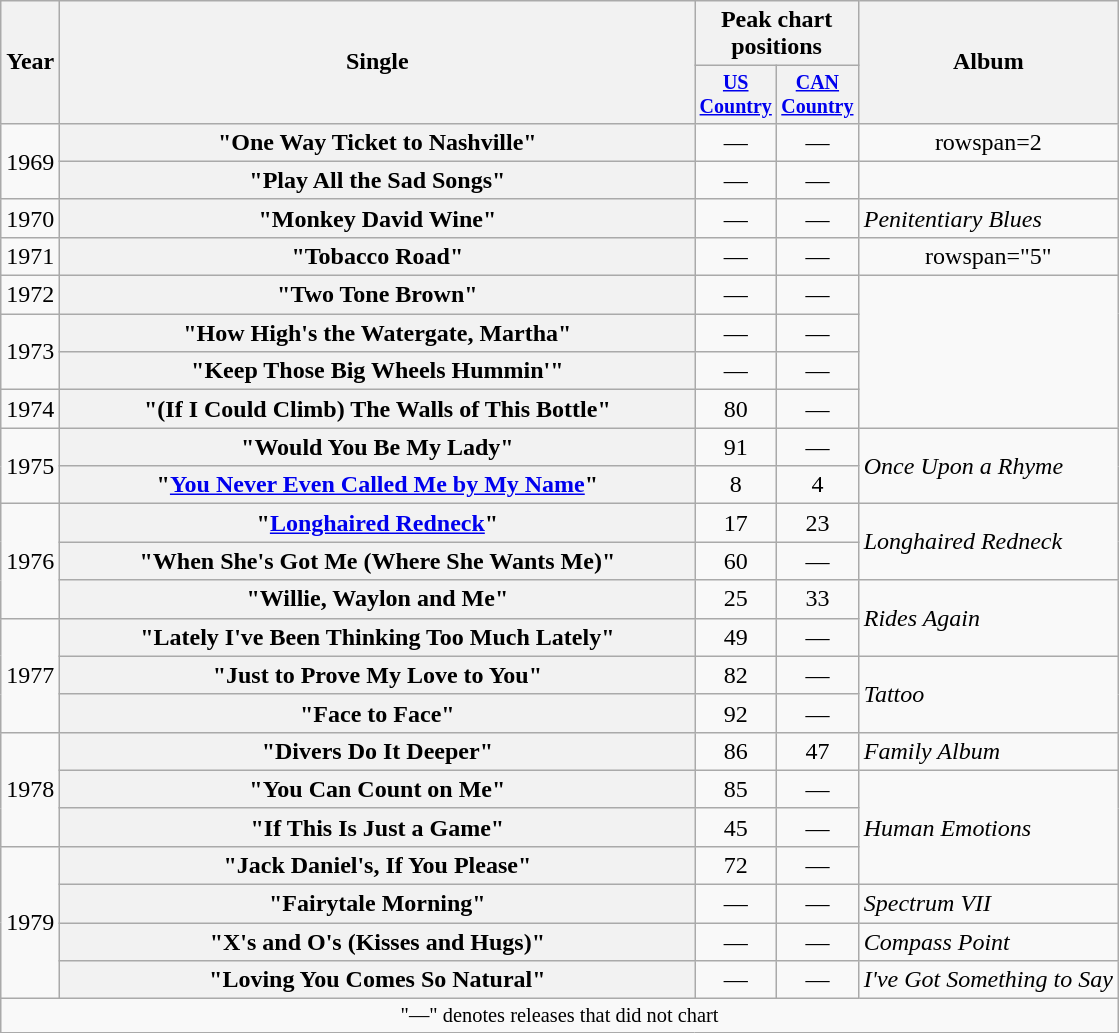<table class="wikitable plainrowheaders" style="text-align:center;">
<tr>
<th rowspan="2">Year</th>
<th rowspan="2" style="width:26em;">Single</th>
<th colspan="2">Peak chart<br>positions</th>
<th rowspan="2">Album</th>
</tr>
<tr style="font-size:smaller;">
<th width="45"><a href='#'>US Country</a></th>
<th width="45"><a href='#'>CAN Country</a></th>
</tr>
<tr>
<td rowspan="2">1969</td>
<th scope="row">"One Way Ticket to Nashville"</th>
<td>—</td>
<td>—</td>
<td>rowspan=2 </td>
</tr>
<tr>
<th scope="row">"Play All the Sad Songs"</th>
<td>—</td>
<td>—</td>
</tr>
<tr>
<td>1970</td>
<th scope="row">"Monkey David Wine"</th>
<td>—</td>
<td>—</td>
<td align="left"><em>Penitentiary Blues</em></td>
</tr>
<tr>
<td>1971</td>
<th scope="row">"Tobacco Road"</th>
<td>—</td>
<td>—</td>
<td>rowspan="5" </td>
</tr>
<tr>
<td>1972</td>
<th scope="row">"Two Tone Brown"</th>
<td>—</td>
<td>—</td>
</tr>
<tr>
<td rowspan="2">1973</td>
<th scope="row">"How High's the Watergate, Martha"</th>
<td>—</td>
<td>—</td>
</tr>
<tr>
<th scope="row">"Keep Those Big Wheels Hummin'"</th>
<td>—</td>
<td>—</td>
</tr>
<tr>
<td>1974</td>
<th scope="row">"(If I Could Climb) The Walls of This Bottle"</th>
<td>80</td>
<td>—</td>
</tr>
<tr>
<td rowspan="2">1975</td>
<th scope="row">"Would You Be My Lady"</th>
<td>91</td>
<td>—</td>
<td align="left" rowspan="2"><em>Once Upon a Rhyme</em></td>
</tr>
<tr>
<th scope="row">"<a href='#'>You Never Even Called Me by My Name</a>"</th>
<td>8</td>
<td>4</td>
</tr>
<tr>
<td rowspan="3">1976</td>
<th scope="row">"<a href='#'>Longhaired Redneck</a>"</th>
<td>17</td>
<td>23</td>
<td align="left" rowspan="2"><em>Longhaired Redneck</em></td>
</tr>
<tr>
<th scope="row">"When She's Got Me (Where She Wants Me)"</th>
<td>60</td>
<td>—</td>
</tr>
<tr>
<th scope="row">"Willie, Waylon and Me"</th>
<td>25</td>
<td>33</td>
<td align="left" rowspan="2"><em>Rides Again</em></td>
</tr>
<tr>
<td rowspan="3">1977</td>
<th scope="row">"Lately I've Been Thinking Too Much Lately"</th>
<td>49</td>
<td>—</td>
</tr>
<tr>
<th scope="row">"Just to Prove My Love to You"</th>
<td>82</td>
<td>—</td>
<td align="left" rowspan="2"><em>Tattoo</em></td>
</tr>
<tr>
<th scope="row">"Face to Face"</th>
<td>92</td>
<td>—</td>
</tr>
<tr>
<td rowspan="3">1978</td>
<th scope="row">"Divers Do It Deeper"</th>
<td>86</td>
<td>47</td>
<td align="left"><em>Family Album</em></td>
</tr>
<tr>
<th scope="row">"You Can Count on Me"</th>
<td>85</td>
<td>—</td>
<td align="left" rowspan="3"><em>Human Emotions</em></td>
</tr>
<tr>
<th scope="row">"If This Is Just a Game"</th>
<td>45</td>
<td>—</td>
</tr>
<tr>
<td rowspan="4">1979</td>
<th scope="row">"Jack Daniel's, If You Please"</th>
<td>72</td>
<td>—</td>
</tr>
<tr>
<th scope="row">"Fairytale Morning"</th>
<td>—</td>
<td>—</td>
<td align="left"><em>Spectrum VII</em></td>
</tr>
<tr>
<th scope="row">"X's and O's (Kisses and Hugs)"</th>
<td>—</td>
<td>—</td>
<td align="left"><em>Compass Point</em></td>
</tr>
<tr>
<th scope="row">"Loving You Comes So Natural"</th>
<td>—</td>
<td>—</td>
<td align="left"><em>I've Got Something to Say</em></td>
</tr>
<tr>
<td colspan="5" style="font-size:85%">"—" denotes releases that did not chart</td>
</tr>
</table>
